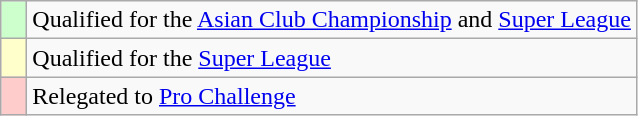<table class="wikitable" style="text-align: left;">
<tr>
<td width=10px bgcolor=#ccffcc></td>
<td>Qualified for the <a href='#'>Asian Club Championship</a> and <a href='#'>Super League</a></td>
</tr>
<tr>
<td width=10px bgcolor=#ffffcc></td>
<td>Qualified for the <a href='#'>Super League</a></td>
</tr>
<tr>
<td width=10px bgcolor=#ffcccc></td>
<td>Relegated to <a href='#'>Pro Challenge</a></td>
</tr>
</table>
